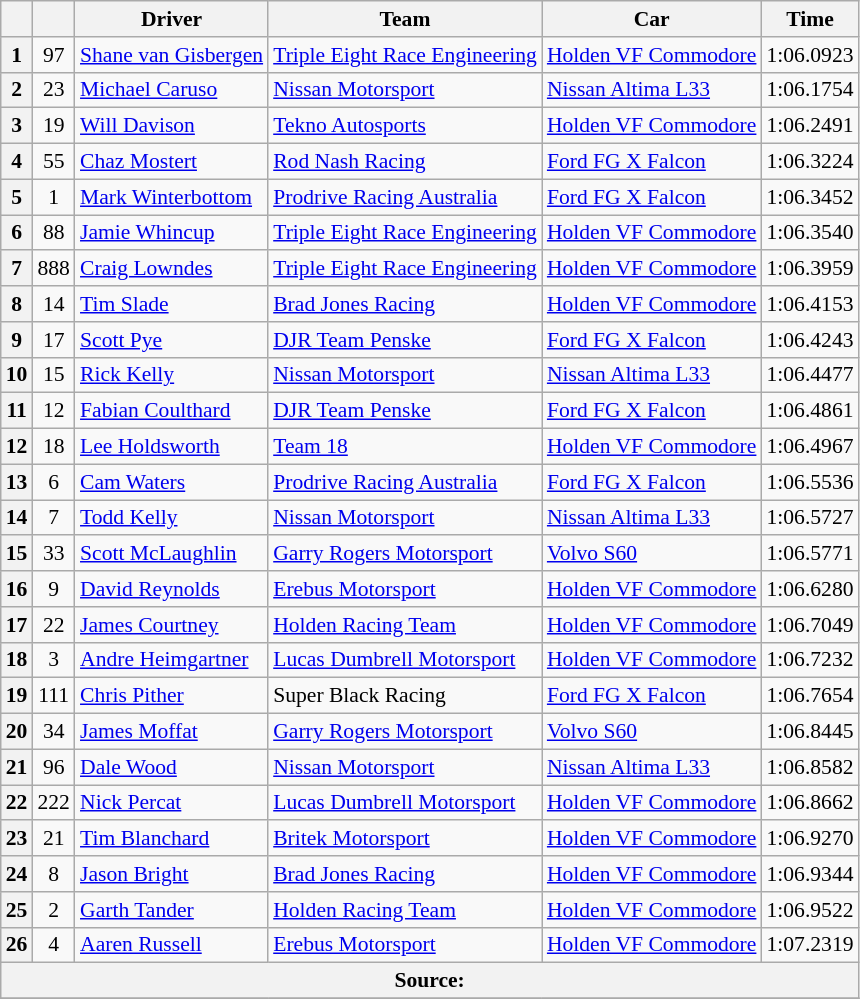<table class="wikitable" style="font-size: 90%">
<tr>
<th></th>
<th></th>
<th>Driver</th>
<th>Team</th>
<th>Car</th>
<th>Time</th>
</tr>
<tr>
<th>1</th>
<td align="center">97</td>
<td> <a href='#'>Shane van Gisbergen</a></td>
<td><a href='#'>Triple Eight Race Engineering</a></td>
<td><a href='#'>Holden VF Commodore</a></td>
<td>1:06.0923</td>
</tr>
<tr>
<th>2</th>
<td align="center">23</td>
<td> <a href='#'>Michael Caruso</a></td>
<td><a href='#'>Nissan Motorsport</a></td>
<td><a href='#'>Nissan Altima L33</a></td>
<td>1:06.1754</td>
</tr>
<tr>
<th>3</th>
<td align="center">19</td>
<td> <a href='#'>Will Davison</a></td>
<td><a href='#'>Tekno Autosports</a></td>
<td><a href='#'>Holden VF Commodore</a></td>
<td>1:06.2491</td>
</tr>
<tr>
<th>4</th>
<td align="center">55</td>
<td> <a href='#'>Chaz Mostert</a></td>
<td><a href='#'>Rod Nash Racing</a></td>
<td><a href='#'>Ford FG X Falcon</a></td>
<td>1:06.3224</td>
</tr>
<tr>
<th>5</th>
<td align="center">1</td>
<td> <a href='#'>Mark Winterbottom</a></td>
<td><a href='#'>Prodrive Racing Australia</a></td>
<td><a href='#'>Ford FG X Falcon</a></td>
<td>1:06.3452</td>
</tr>
<tr>
<th>6</th>
<td align="center">88</td>
<td> <a href='#'>Jamie Whincup</a></td>
<td><a href='#'>Triple Eight Race Engineering</a></td>
<td><a href='#'>Holden VF Commodore</a></td>
<td>1:06.3540</td>
</tr>
<tr>
<th>7</th>
<td align="center">888</td>
<td> <a href='#'>Craig Lowndes</a></td>
<td><a href='#'>Triple Eight Race Engineering</a></td>
<td><a href='#'>Holden VF Commodore</a></td>
<td>1:06.3959</td>
</tr>
<tr>
<th>8</th>
<td align="center">14</td>
<td> <a href='#'>Tim Slade</a></td>
<td><a href='#'>Brad Jones Racing</a></td>
<td><a href='#'>Holden VF Commodore</a></td>
<td>1:06.4153</td>
</tr>
<tr>
<th>9</th>
<td align="center">17</td>
<td> <a href='#'>Scott Pye</a></td>
<td><a href='#'>DJR Team Penske</a></td>
<td><a href='#'>Ford FG X Falcon</a></td>
<td>1:06.4243</td>
</tr>
<tr>
<th>10</th>
<td align="center">15</td>
<td> <a href='#'>Rick Kelly</a></td>
<td><a href='#'>Nissan Motorsport</a></td>
<td><a href='#'>Nissan Altima L33</a></td>
<td>1:06.4477</td>
</tr>
<tr>
<th>11</th>
<td align="center">12</td>
<td> <a href='#'>Fabian Coulthard</a></td>
<td><a href='#'>DJR Team Penske</a></td>
<td><a href='#'>Ford FG X Falcon</a></td>
<td>1:06.4861</td>
</tr>
<tr>
<th>12</th>
<td align="center">18</td>
<td> <a href='#'>Lee Holdsworth</a></td>
<td><a href='#'>Team 18</a></td>
<td><a href='#'>Holden VF Commodore</a></td>
<td>1:06.4967</td>
</tr>
<tr>
<th>13</th>
<td align="center">6</td>
<td> <a href='#'>Cam Waters</a></td>
<td><a href='#'>Prodrive Racing Australia</a></td>
<td><a href='#'>Ford FG X Falcon</a></td>
<td>1:06.5536</td>
</tr>
<tr>
<th>14</th>
<td align="center">7</td>
<td> <a href='#'>Todd Kelly</a></td>
<td><a href='#'>Nissan Motorsport</a></td>
<td><a href='#'>Nissan Altima L33</a></td>
<td>1:06.5727</td>
</tr>
<tr>
<th>15</th>
<td align="center">33</td>
<td> <a href='#'>Scott McLaughlin</a></td>
<td><a href='#'>Garry Rogers Motorsport</a></td>
<td><a href='#'>Volvo S60</a></td>
<td>1:06.5771</td>
</tr>
<tr>
<th>16</th>
<td align="center">9</td>
<td> <a href='#'>David Reynolds</a></td>
<td><a href='#'>Erebus Motorsport</a></td>
<td><a href='#'>Holden VF Commodore</a></td>
<td>1:06.6280</td>
</tr>
<tr>
<th>17</th>
<td align="center">22</td>
<td> <a href='#'>James Courtney</a></td>
<td><a href='#'>Holden Racing Team</a></td>
<td><a href='#'>Holden VF Commodore</a></td>
<td>1:06.7049</td>
</tr>
<tr>
<th>18</th>
<td align="center">3</td>
<td> <a href='#'>Andre Heimgartner</a></td>
<td><a href='#'>Lucas Dumbrell Motorsport</a></td>
<td><a href='#'>Holden VF Commodore</a></td>
<td>1:06.7232</td>
</tr>
<tr>
<th>19</th>
<td align="center">111</td>
<td> <a href='#'>Chris Pither</a></td>
<td>Super Black Racing</td>
<td><a href='#'>Ford FG X Falcon</a></td>
<td>1:06.7654</td>
</tr>
<tr>
<th>20</th>
<td align="center">34</td>
<td> <a href='#'>James Moffat</a></td>
<td><a href='#'>Garry Rogers Motorsport</a></td>
<td><a href='#'>Volvo S60</a></td>
<td>1:06.8445</td>
</tr>
<tr>
<th>21</th>
<td align="center">96</td>
<td> <a href='#'>Dale Wood</a></td>
<td><a href='#'>Nissan Motorsport</a></td>
<td><a href='#'>Nissan Altima L33</a></td>
<td>1:06.8582</td>
</tr>
<tr>
<th>22</th>
<td align="center">222</td>
<td> <a href='#'>Nick Percat</a></td>
<td><a href='#'>Lucas Dumbrell Motorsport</a></td>
<td><a href='#'>Holden VF Commodore</a></td>
<td>1:06.8662</td>
</tr>
<tr>
<th>23</th>
<td align="center">21</td>
<td> <a href='#'>Tim Blanchard</a></td>
<td><a href='#'>Britek Motorsport</a></td>
<td><a href='#'>Holden VF Commodore</a></td>
<td>1:06.9270</td>
</tr>
<tr>
<th>24</th>
<td align="center">8</td>
<td> <a href='#'>Jason Bright</a></td>
<td><a href='#'>Brad Jones Racing</a></td>
<td><a href='#'>Holden VF Commodore</a></td>
<td>1:06.9344</td>
</tr>
<tr>
<th>25</th>
<td align="center">2</td>
<td> <a href='#'>Garth Tander</a></td>
<td><a href='#'>Holden Racing Team</a></td>
<td><a href='#'>Holden VF Commodore</a></td>
<td>1:06.9522</td>
</tr>
<tr>
<th>26</th>
<td align="center">4</td>
<td> <a href='#'>Aaren Russell</a></td>
<td><a href='#'>Erebus Motorsport</a></td>
<td><a href='#'>Holden VF Commodore</a></td>
<td>1:07.2319</td>
</tr>
<tr>
<th colspan="6">Source:</th>
</tr>
<tr>
</tr>
</table>
